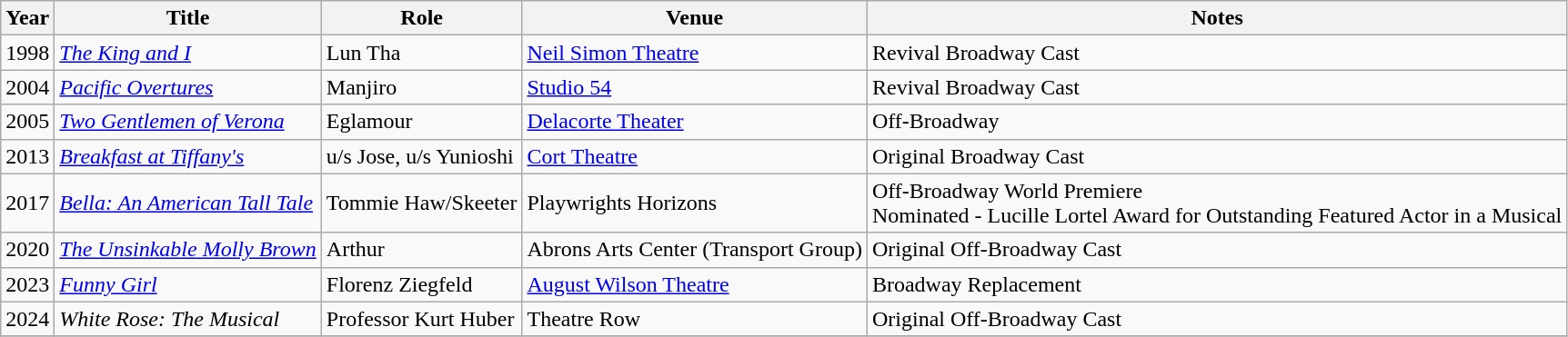<table class="wikitable">
<tr>
<th>Year</th>
<th>Title</th>
<th>Role</th>
<th>Venue</th>
<th>Notes</th>
</tr>
<tr>
<td>1998</td>
<td><em><a href='#'>The King and I</a></em></td>
<td>Lun Tha</td>
<td><a href='#'>Neil Simon Theatre</a></td>
<td>Revival Broadway Cast</td>
</tr>
<tr>
<td>2004</td>
<td><em><a href='#'>Pacific Overtures</a></em></td>
<td>Manjiro</td>
<td><a href='#'>Studio 54</a></td>
<td>Revival Broadway Cast</td>
</tr>
<tr>
<td>2005</td>
<td><em><a href='#'>Two Gentlemen of Verona</a></em></td>
<td>Eglamour</td>
<td><a href='#'>Delacorte Theater</a></td>
<td>Off-Broadway</td>
</tr>
<tr>
<td>2013</td>
<td><em><a href='#'>Breakfast at Tiffany's</a></em></td>
<td>u/s Jose, u/s Yunioshi</td>
<td><a href='#'>Cort Theatre</a></td>
<td>Original Broadway Cast</td>
</tr>
<tr>
<td>2017</td>
<td><em><a href='#'>Bella: An American Tall Tale</a></em></td>
<td>Tommie Haw/Skeeter</td>
<td>Playwrights Horizons</td>
<td>Off-Broadway World Premiere <br>Nominated - Lucille Lortel Award for Outstanding Featured Actor in a Musical</td>
</tr>
<tr>
<td>2020</td>
<td><em><a href='#'>The Unsinkable Molly Brown</a></em></td>
<td>Arthur</td>
<td>Abrons Arts Center (Transport Group)</td>
<td>Original Off-Broadway Cast</td>
</tr>
<tr>
<td>2023</td>
<td><em><a href='#'>Funny Girl</a></em></td>
<td>Florenz Ziegfeld</td>
<td><a href='#'>August Wilson Theatre</a></td>
<td>Broadway Replacement</td>
</tr>
<tr>
<td>2024</td>
<td><em>White Rose: The Musical</em></td>
<td>Professor Kurt Huber</td>
<td>Theatre Row</td>
<td>Original Off-Broadway Cast</td>
</tr>
<tr>
</tr>
</table>
